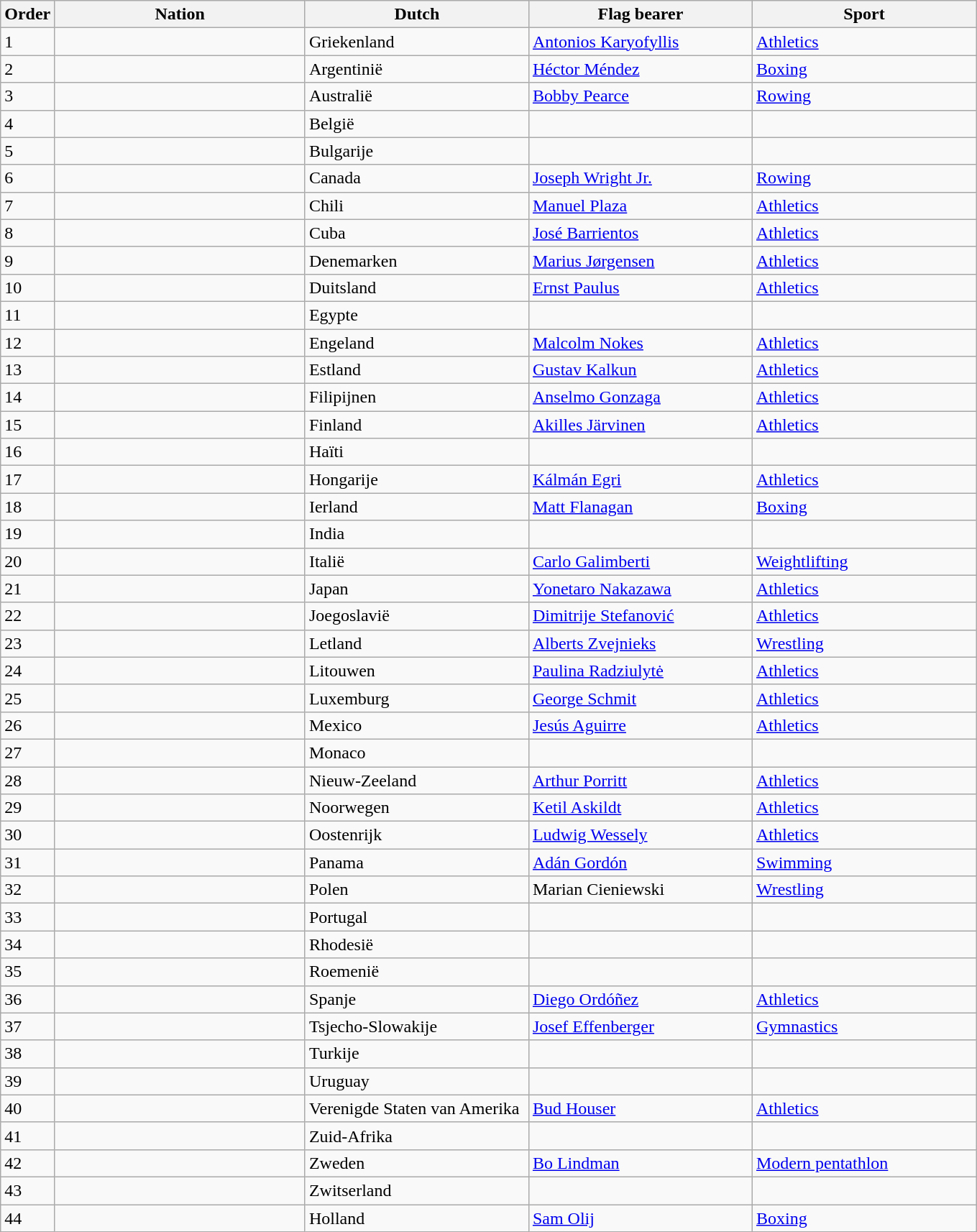<table class= "wikitable sortable">
<tr>
<th width=25>Order</th>
<th width=225>Nation</th>
<th width=200>Dutch</th>
<th width=200>Flag bearer</th>
<th width=200>Sport</th>
</tr>
<tr>
<td>1</td>
<td></td>
<td>Griekenland</td>
<td><a href='#'>Antonios Karyofyllis</a></td>
<td><a href='#'>Athletics</a></td>
</tr>
<tr>
<td>2</td>
<td></td>
<td>Argentinië</td>
<td><a href='#'>Héctor Méndez</a></td>
<td><a href='#'>Boxing</a></td>
</tr>
<tr>
<td>3</td>
<td></td>
<td>Australië</td>
<td><a href='#'>Bobby Pearce</a></td>
<td><a href='#'>Rowing</a></td>
</tr>
<tr>
<td>4</td>
<td></td>
<td>België</td>
<td></td>
<td></td>
</tr>
<tr>
<td>5</td>
<td></td>
<td>Bulgarije</td>
<td></td>
<td></td>
</tr>
<tr>
<td>6</td>
<td></td>
<td>Canada</td>
<td><a href='#'>Joseph Wright Jr.</a></td>
<td><a href='#'>Rowing</a></td>
</tr>
<tr>
<td>7</td>
<td></td>
<td>Chili</td>
<td><a href='#'>Manuel Plaza</a></td>
<td><a href='#'>Athletics</a></td>
</tr>
<tr>
<td>8</td>
<td></td>
<td>Cuba</td>
<td><a href='#'>José Barrientos</a></td>
<td><a href='#'>Athletics</a></td>
</tr>
<tr>
<td>9</td>
<td></td>
<td>Denemarken</td>
<td><a href='#'>Marius Jørgensen</a></td>
<td><a href='#'>Athletics</a></td>
</tr>
<tr>
<td>10</td>
<td></td>
<td>Duitsland</td>
<td><a href='#'>Ernst Paulus</a></td>
<td><a href='#'>Athletics</a></td>
</tr>
<tr>
<td>11</td>
<td></td>
<td>Egypte</td>
<td></td>
<td></td>
</tr>
<tr>
<td>12</td>
<td></td>
<td>Engeland</td>
<td><a href='#'>Malcolm Nokes</a></td>
<td><a href='#'>Athletics</a></td>
</tr>
<tr>
<td>13</td>
<td></td>
<td>Estland</td>
<td><a href='#'>Gustav Kalkun</a></td>
<td><a href='#'>Athletics</a></td>
</tr>
<tr>
<td>14</td>
<td></td>
<td>Filipijnen</td>
<td><a href='#'>Anselmo Gonzaga</a></td>
<td><a href='#'>Athletics</a></td>
</tr>
<tr>
<td>15</td>
<td></td>
<td>Finland</td>
<td><a href='#'>Akilles Järvinen</a></td>
<td><a href='#'>Athletics</a></td>
</tr>
<tr>
<td>16</td>
<td></td>
<td>Haïti</td>
<td></td>
<td></td>
</tr>
<tr>
<td>17</td>
<td></td>
<td>Hongarije</td>
<td><a href='#'>Kálmán Egri</a></td>
<td><a href='#'>Athletics</a></td>
</tr>
<tr>
<td>18</td>
<td></td>
<td>Ierland</td>
<td><a href='#'>Matt Flanagan</a></td>
<td><a href='#'>Boxing</a></td>
</tr>
<tr>
<td>19</td>
<td></td>
<td>India</td>
<td></td>
<td></td>
</tr>
<tr>
<td>20</td>
<td></td>
<td>Italië</td>
<td><a href='#'>Carlo Galimberti</a></td>
<td><a href='#'>Weightlifting</a></td>
</tr>
<tr>
<td>21</td>
<td></td>
<td>Japan</td>
<td><a href='#'>Yonetaro Nakazawa</a></td>
<td><a href='#'>Athletics</a></td>
</tr>
<tr>
<td>22</td>
<td></td>
<td>Joegoslavië</td>
<td><a href='#'>Dimitrije Stefanović</a></td>
<td><a href='#'>Athletics</a></td>
</tr>
<tr>
<td>23</td>
<td></td>
<td>Letland</td>
<td><a href='#'>Alberts Zvejnieks</a></td>
<td><a href='#'>Wrestling</a></td>
</tr>
<tr>
<td>24</td>
<td></td>
<td>Litouwen</td>
<td><a href='#'>Paulina Radziulytė</a></td>
<td><a href='#'>Athletics</a></td>
</tr>
<tr>
<td>25</td>
<td></td>
<td>Luxemburg</td>
<td><a href='#'>George Schmit</a></td>
<td><a href='#'>Athletics</a></td>
</tr>
<tr>
<td>26</td>
<td></td>
<td>Mexico</td>
<td><a href='#'>Jesús Aguirre</a></td>
<td><a href='#'>Athletics</a></td>
</tr>
<tr>
<td>27</td>
<td></td>
<td>Monaco</td>
<td></td>
<td></td>
</tr>
<tr>
<td>28</td>
<td></td>
<td>Nieuw-Zeeland</td>
<td><a href='#'>Arthur Porritt</a></td>
<td><a href='#'>Athletics</a></td>
</tr>
<tr>
<td>29</td>
<td></td>
<td>Noorwegen</td>
<td><a href='#'>Ketil Askildt</a></td>
<td><a href='#'>Athletics</a></td>
</tr>
<tr>
<td>30</td>
<td></td>
<td>Oostenrijk</td>
<td><a href='#'>Ludwig Wessely</a></td>
<td><a href='#'>Athletics</a></td>
</tr>
<tr>
<td>31</td>
<td></td>
<td>Panama</td>
<td><a href='#'>Adán Gordón</a></td>
<td><a href='#'>Swimming</a></td>
</tr>
<tr>
<td>32</td>
<td></td>
<td>Polen</td>
<td>Marian Cieniewski</td>
<td><a href='#'>Wrestling</a></td>
</tr>
<tr>
<td>33</td>
<td></td>
<td>Portugal</td>
<td></td>
<td></td>
</tr>
<tr>
<td>34</td>
<td></td>
<td>Rhodesië</td>
<td></td>
<td></td>
</tr>
<tr>
<td>35</td>
<td></td>
<td>Roemenië</td>
<td></td>
<td></td>
</tr>
<tr>
<td>36</td>
<td></td>
<td>Spanje</td>
<td><a href='#'>Diego Ordóñez</a></td>
<td><a href='#'>Athletics</a></td>
</tr>
<tr>
<td>37</td>
<td></td>
<td>Tsjecho-Slowakije</td>
<td><a href='#'>Josef Effenberger</a></td>
<td><a href='#'>Gymnastics</a></td>
</tr>
<tr>
<td>38</td>
<td></td>
<td>Turkije</td>
<td></td>
<td></td>
</tr>
<tr>
<td>39</td>
<td></td>
<td>Uruguay</td>
<td></td>
<td></td>
</tr>
<tr>
<td>40</td>
<td></td>
<td>Verenigde Staten van Amerika</td>
<td><a href='#'>Bud Houser</a></td>
<td><a href='#'>Athletics</a></td>
</tr>
<tr>
<td>41</td>
<td></td>
<td>Zuid-Afrika</td>
<td></td>
<td></td>
</tr>
<tr>
<td>42</td>
<td></td>
<td>Zweden</td>
<td><a href='#'>Bo Lindman</a></td>
<td><a href='#'>Modern pentathlon</a></td>
</tr>
<tr>
<td>43</td>
<td></td>
<td>Zwitserland</td>
<td></td>
<td></td>
</tr>
<tr>
<td>44</td>
<td></td>
<td>Holland</td>
<td><a href='#'>Sam Olij</a></td>
<td><a href='#'>Boxing</a></td>
</tr>
</table>
